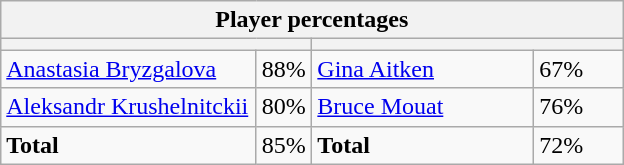<table class="wikitable">
<tr>
<th colspan=4 width=400>Player percentages</th>
</tr>
<tr>
<th colspan=2 width=200 style="white-space:nowrap;"></th>
<th colspan=2 width=200 style="white-space:nowrap;"></th>
</tr>
<tr>
<td><a href='#'>Anastasia Bryzgalova</a></td>
<td>88%</td>
<td><a href='#'>Gina Aitken</a></td>
<td>67%</td>
</tr>
<tr>
<td><a href='#'>Aleksandr Krushelnitckii</a></td>
<td>80%</td>
<td><a href='#'>Bruce Mouat</a></td>
<td>76%</td>
</tr>
<tr>
<td><strong>Total</strong></td>
<td>85%</td>
<td><strong>Total</strong></td>
<td>72%</td>
</tr>
</table>
